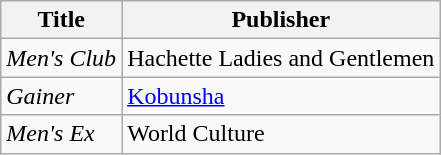<table class="wikitable">
<tr>
<th>Title</th>
<th>Publisher</th>
</tr>
<tr>
<td><em>Men's Club</em></td>
<td>Hachette Ladies and Gentlemen</td>
</tr>
<tr>
<td><em>Gainer</em></td>
<td><a href='#'>Kobunsha</a></td>
</tr>
<tr>
<td><em>Men's Ex</em></td>
<td>World Culture</td>
</tr>
</table>
